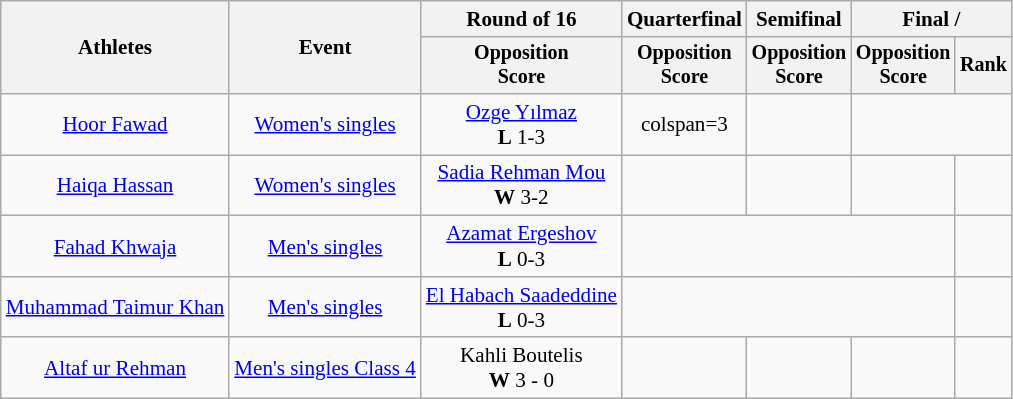<table class=wikitable style=font-size:88%;text-align:center>
<tr>
<th rowspan=2>Athletes</th>
<th rowspan=2>Event</th>
<th>Round of 16</th>
<th>Quarterfinal</th>
<th>Semifinal</th>
<th colspan=2>Final / </th>
</tr>
<tr style=font-size:95%>
<th>Opposition<br>Score</th>
<th>Opposition<br>Score</th>
<th>Opposition<br>Score</th>
<th>Opposition<br>Score</th>
<th>Rank</th>
</tr>
<tr>
<td><a href='#'>Hoor Fawad</a></td>
<td><a href='#'>Women's singles</a></td>
<td> <a href='#'>Ozge Yılmaz</a><br><strong>L</strong> 1-3</td>
<td>colspan=3 </td>
<td></td>
</tr>
<tr>
<td><a href='#'>Haiqa Hassan</a></td>
<td><a href='#'>Women's singles</a></td>
<td> <a href='#'>Sadia Rehman Mou</a><br><strong>W</strong> 3-2</td>
<td></td>
<td></td>
<td></td>
<td></td>
</tr>
<tr>
<td><a href='#'>Fahad Khwaja</a></td>
<td><a href='#'>Men's singles</a></td>
<td> <a href='#'>Azamat Ergeshov</a><br><strong>L</strong>  0-3</td>
<td colspan="3"></td>
<td></td>
</tr>
<tr>
<td><a href='#'>Muhammad Taimur Khan</a></td>
<td><a href='#'>Men's singles</a></td>
<td> <a href='#'>El Habach Saadeddine</a><br><strong>L</strong> 0-3</td>
<td colspan="3"></td>
<td></td>
</tr>
<tr>
<td><a href='#'>Altaf ur Rehman</a></td>
<td><a href='#'>Men's singles Class 4</a></td>
<td> Kahli Boutelis<br><strong>W</strong> 3 - 0</td>
<td></td>
<td></td>
<td></td>
<td></td>
</tr>
</table>
